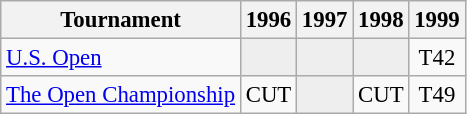<table class="wikitable" style="font-size:95%;text-align:center;">
<tr>
<th>Tournament</th>
<th>1996</th>
<th>1997</th>
<th>1998</th>
<th>1999</th>
</tr>
<tr>
<td align=left><a href='#'>U.S. Open</a></td>
<td style="background:#eeeeee;"></td>
<td style="background:#eeeeee;"></td>
<td style="background:#eeeeee;"></td>
<td>T42</td>
</tr>
<tr>
<td align=left><a href='#'>The Open Championship</a></td>
<td>CUT</td>
<td style="background:#eeeeee;"></td>
<td>CUT</td>
<td>T49</td>
</tr>
</table>
